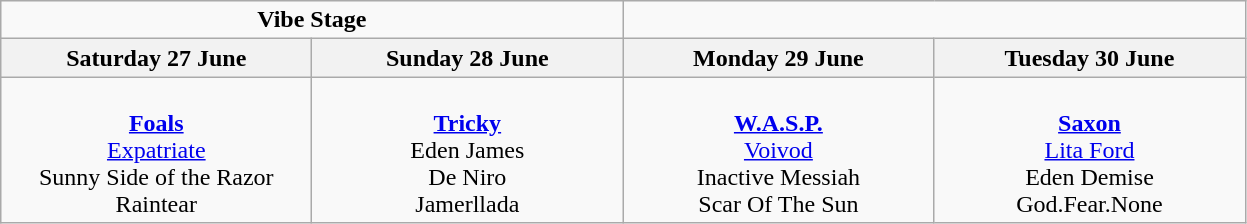<table class="wikitable">
<tr>
<td colspan="2" align="center"><strong>Vibe Stage</strong></td>
</tr>
<tr>
<th>Saturday 27 June</th>
<th>Sunday 28 June</th>
<th>Monday 29 June</th>
<th>Tuesday 30 June</th>
</tr>
<tr>
<td valign="top" align="center" width=200><br><strong><a href='#'>Foals</a></strong>
<br><a href='#'>Expatriate</a>
<br>Sunny Side of the Razor
<br>Raintear</td>
<td valign="top" align="center" width=200><br><strong><a href='#'>Tricky</a></strong>
<br>Eden James
<br>De Niro
<br>Jamerllada</td>
<td valign="top" align="center" width=200><br><strong><a href='#'>W.A.S.P.</a></strong>
<br><a href='#'>Voivod</a>
<br>Inactive Messiah
<br>Scar Of The Sun</td>
<td valign="top" align="center" width=200><br><strong><a href='#'>Saxon</a></strong>
<br><a href='#'>Lita Ford</a>
<br>Eden Demise
<br>God.Fear.None</td>
</tr>
</table>
